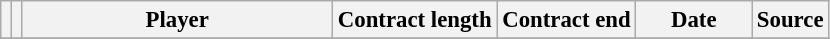<table class="wikitable plainrowheaders sortable" style="font-size:95%">
<tr>
<th></th>
<th></th>
<th scope=col style="width:200px;"><strong>Player</strong></th>
<th><strong>Contract length</strong></th>
<th><strong>Contract end</strong></th>
<th scope=col style="width:70px;"><strong>Date</strong></th>
<th><strong>Source</strong></th>
</tr>
<tr>
</tr>
</table>
